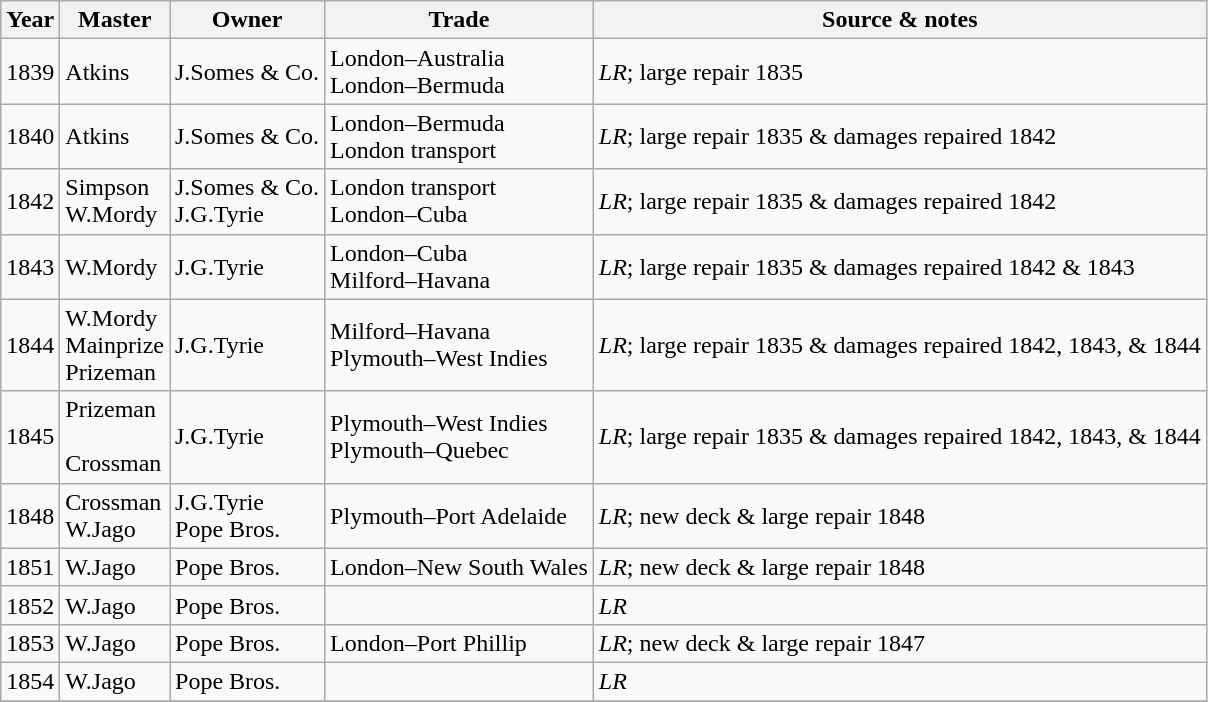<table class=" wikitable">
<tr>
<th>Year</th>
<th>Master</th>
<th>Owner</th>
<th>Trade</th>
<th>Source & notes</th>
</tr>
<tr>
<td>1839</td>
<td>Atkins</td>
<td>J.Somes & Co.</td>
<td>London–Australia<br>London–Bermuda</td>
<td><em>LR</em>; large repair 1835</td>
</tr>
<tr>
<td>1840</td>
<td>Atkins</td>
<td>J.Somes & Co.</td>
<td>London–Bermuda<br>London transport</td>
<td><em>LR</em>; large repair 1835 & damages repaired 1842</td>
</tr>
<tr>
<td>1842</td>
<td>Simpson<br>W.Mordy</td>
<td>J.Somes & Co.<br>J.G.Tyrie</td>
<td>London transport<br>London–Cuba</td>
<td><em>LR</em>; large repair 1835 & damages repaired 1842</td>
</tr>
<tr>
<td>1843</td>
<td>W.Mordy</td>
<td>J.G.Tyrie</td>
<td>London–Cuba<br>Milford–Havana</td>
<td><em>LR</em>; large repair 1835 & damages repaired 1842 & 1843</td>
</tr>
<tr>
<td>1844</td>
<td>W.Mordy<br>Mainprize<br>Prizeman</td>
<td>J.G.Tyrie</td>
<td>Milford–Havana<br>Plymouth–West Indies</td>
<td><em>LR</em>; large repair 1835 & damages repaired 1842, 1843, & 1844</td>
</tr>
<tr>
<td>1845</td>
<td>Prizeman<br><br>Crossman</td>
<td>J.G.Tyrie</td>
<td>Plymouth–West Indies<br>Plymouth–Quebec</td>
<td><em>LR</em>; large repair 1835 & damages repaired 1842, 1843, & 1844</td>
</tr>
<tr>
<td>1848</td>
<td>Crossman<br>W.Jago</td>
<td>J.G.Tyrie<br>Pope Bros.</td>
<td>Plymouth–Port Adelaide</td>
<td><em>LR</em>; new deck & large repair 1848</td>
</tr>
<tr>
<td>1851</td>
<td>W.Jago</td>
<td>Pope Bros.</td>
<td>London–New South Wales</td>
<td><em>LR</em>; new deck & large repair 1848</td>
</tr>
<tr>
<td>1852</td>
<td>W.Jago</td>
<td>Pope Bros.</td>
<td></td>
<td><em>LR</em></td>
</tr>
<tr>
<td>1853</td>
<td>W.Jago</td>
<td>Pope Bros.</td>
<td>London–Port Phillip</td>
<td><em>LR</em>; new deck & large repair 1847</td>
</tr>
<tr>
<td>1854</td>
<td>W.Jago</td>
<td>Pope Bros.</td>
<td></td>
<td><em>LR</em></td>
</tr>
<tr>
</tr>
</table>
